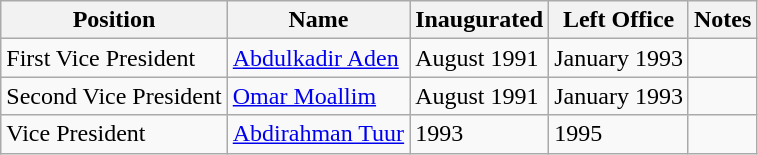<table class="wikitable">
<tr>
<th>Position</th>
<th>Name</th>
<th>Inaugurated</th>
<th>Left Office</th>
<th>Notes</th>
</tr>
<tr>
<td>First Vice President</td>
<td><a href='#'>Abdulkadir Aden</a></td>
<td>August 1991</td>
<td>January 1993</td>
<td></td>
</tr>
<tr>
<td>Second Vice President</td>
<td><a href='#'>Omar Moallim</a></td>
<td>August 1991</td>
<td>January 1993</td>
<td></td>
</tr>
<tr>
<td>Vice President</td>
<td><a href='#'>Abdirahman Tuur</a></td>
<td>1993</td>
<td>1995</td>
<td></td>
</tr>
</table>
